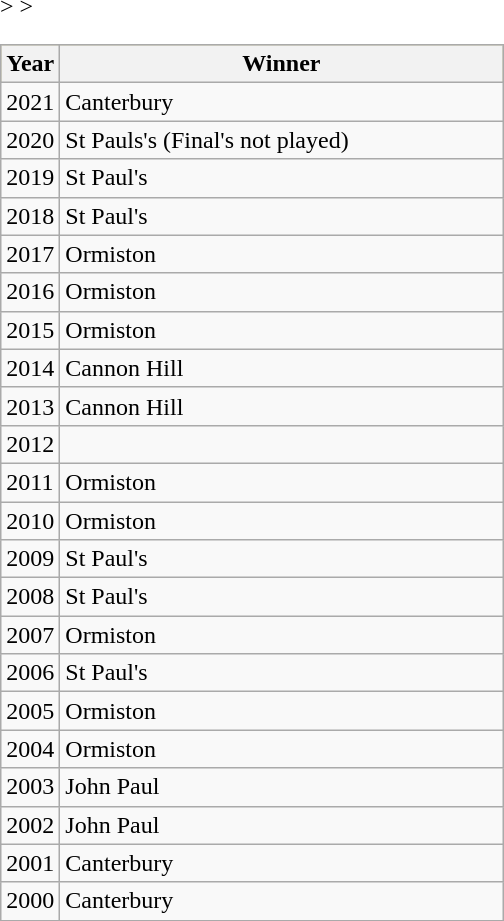<table class="wikitable">
<tr bgcolor=#bdb76b>
<th style="width:2em;">Year</th>
<th style="width:18em;">Winner</th>
</tr>
<tr -->>
<td>2021</td>
<td>Canterbury</td>
</tr>
<tr -->>
<td>2020</td>
<td>St Pauls's (Final's not played)</td>
</tr>
<tr>
<td>2019</td>
<td>St Paul's</td>
</tr>
<tr>
<td>2018</td>
<td>St Paul's</td>
</tr>
<tr>
<td>2017</td>
<td>Ormiston</td>
</tr>
<tr>
<td>2016</td>
<td>Ormiston</td>
</tr>
<tr>
<td>2015</td>
<td>Ormiston</td>
</tr>
<tr>
<td>2014</td>
<td>Cannon Hill</td>
</tr>
<tr>
<td>2013</td>
<td>Cannon Hill</td>
</tr>
<tr>
<td>2012</td>
<td></td>
</tr>
<tr>
<td>2011</td>
<td>Ormiston</td>
</tr>
<tr>
<td>2010</td>
<td>Ormiston</td>
</tr>
<tr>
<td>2009</td>
<td>St Paul's</td>
</tr>
<tr>
<td>2008</td>
<td>St Paul's</td>
</tr>
<tr>
<td>2007</td>
<td>Ormiston</td>
</tr>
<tr>
<td>2006</td>
<td>St Paul's</td>
</tr>
<tr>
<td>2005</td>
<td>Ormiston</td>
</tr>
<tr>
<td>2004</td>
<td>Ormiston</td>
</tr>
<tr>
<td>2003</td>
<td>John Paul</td>
</tr>
<tr>
<td>2002</td>
<td>John Paul</td>
</tr>
<tr>
<td>2001</td>
<td>Canterbury</td>
</tr>
<tr>
<td>2000</td>
<td>Canterbury</td>
</tr>
</table>
